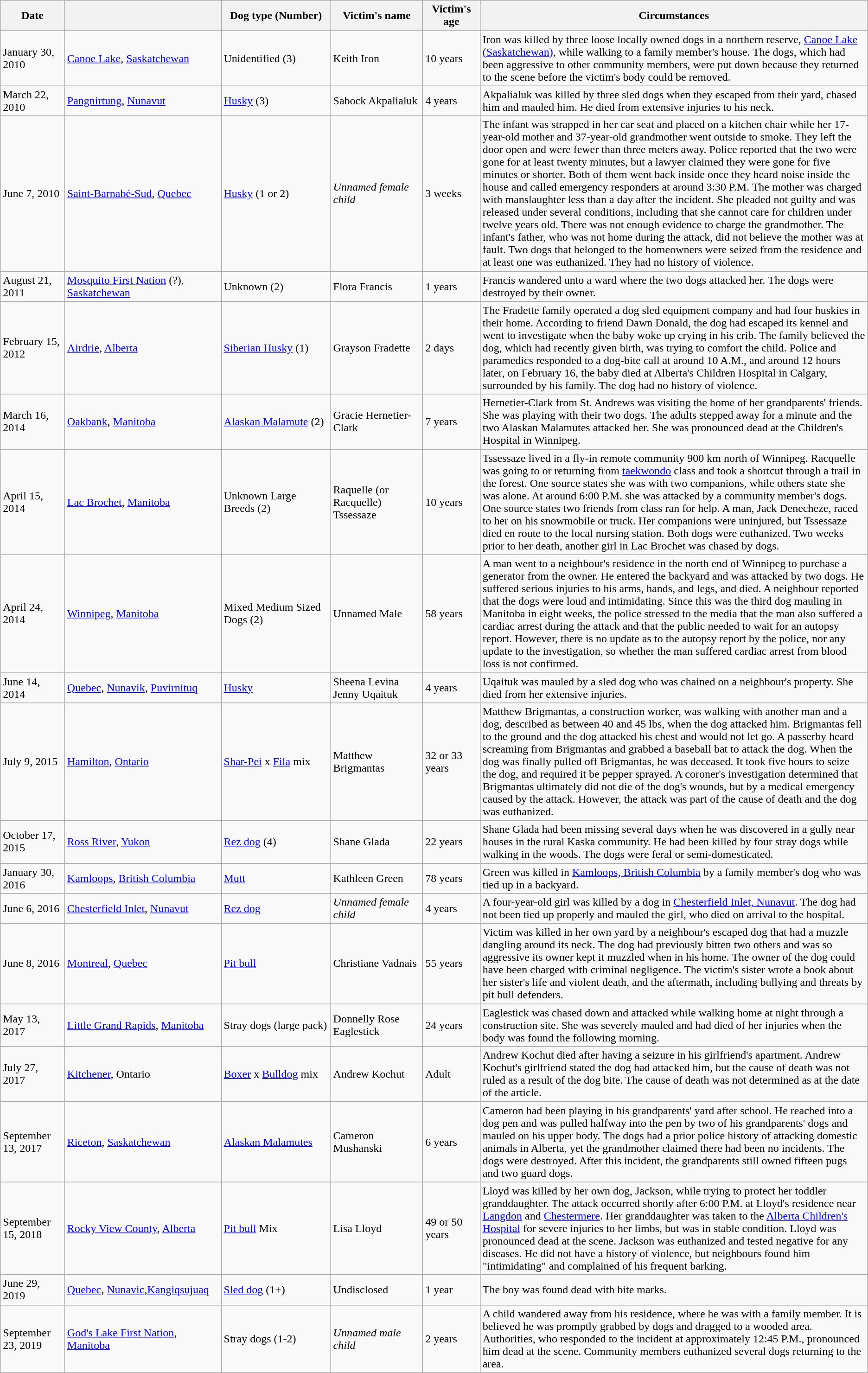<table class="wikitable sortable">
<tr>
<th width="85">Date</th>
<th></th>
<th style="width:150px;">Dog type (Number)</th>
<th style="width:125px;">Victim's name</th>
<th width="75">Victim's age</th>
<th style="width:550px;">Circumstances</th>
</tr>
<tr>
<td>January 30, 2010</td>
<td><a href='#'>Canoe Lake</a>, <a href='#'>Saskatchewan</a></td>
<td>Unidentified (3)</td>
<td>Keith Iron</td>
<td>10 years</td>
<td>Iron was killed by three loose locally owned dogs in a northern reserve, <a href='#'>Canoe Lake (Saskatchewan)</a>, while walking to a family member's house. The dogs, which had been aggressive to other community members, were put down because they returned to the scene before the victim's body could be removed.</td>
</tr>
<tr>
<td>March 22, 2010</td>
<td><a href='#'>Pangnirtung</a>, <a href='#'>Nunavut</a></td>
<td><a href='#'>Husky</a> (3)</td>
<td>Sabock Akpalialuk</td>
<td>4 years</td>
<td>Akpalialuk was killed by three sled dogs when they escaped from their yard, chased him and mauled him. He died from extensive injuries to his neck.</td>
</tr>
<tr>
<td>June 7, 2010</td>
<td><a href='#'>Saint-Barnabé-Sud</a>, <a href='#'>Quebec</a></td>
<td><a href='#'>Husky</a> (1 or 2)</td>
<td><em>Unnamed female child</em></td>
<td>3 weeks</td>
<td>The infant was strapped in her car seat and placed on a kitchen chair while her 17-year-old mother and 37-year-old grandmother went outside to smoke. They left the door open and were fewer than three meters away. Police reported that the two were gone for at least twenty minutes, but a lawyer claimed they were gone for five minutes or shorter. Both of them went back inside once they heard noise inside the house and called emergency responders at around 3:30 P.M. The mother was charged with manslaughter less than a day after the incident. She pleaded not guilty and was released under several conditions, including that she cannot care for children under twelve years old. There was not enough evidence to charge the grandmother. The infant's father, who was not home during the attack, did not believe the mother was at fault. Two dogs that belonged to the homeowners were seized from the residence and at least one was euthanized. They had no history of violence.</td>
</tr>
<tr>
<td>August 21, 2011</td>
<td><a href='#'>Mosquito First Nation</a> (?), <a href='#'>Saskatchewan</a></td>
<td>Unknown (2)</td>
<td>Flora Francis</td>
<td>1 years</td>
<td>Francis wandered unto a ward where the two dogs attacked her. The dogs were destroyed by their owner.</td>
</tr>
<tr>
<td>February 15, 2012</td>
<td><a href='#'>Airdrie</a>, <a href='#'>Alberta</a></td>
<td><a href='#'>Siberian Husky</a> (1)</td>
<td>Grayson Fradette</td>
<td>2 days</td>
<td>The Fradette family operated a dog sled equipment company and had four huskies in their home. According to friend Dawn Donald, the dog had escaped its kennel and went to investigate when the baby woke up crying in his crib. The family believed the dog, which had recently given birth, was trying to comfort the child. Police and paramedics responded to a dog-bite call at around 10 A.M., and around 12 hours later, on February 16, the baby died at Alberta's Children Hospital in Calgary, surrounded by his family. The dog had no history of violence.</td>
</tr>
<tr>
<td>March 16, 2014</td>
<td><a href='#'>Oakbank</a>, <a href='#'>Manitoba</a></td>
<td><a href='#'>Alaskan Malamute</a> (2)</td>
<td>Gracie Hernetier-Clark</td>
<td>7 years</td>
<td>Hernetier-Clark from St. Andrews was visiting the home of her grandparents' friends. She was playing with their two dogs. The adults stepped away for a minute and the two Alaskan Malamutes attacked her. She was pronounced dead at the Children's Hospital in Winnipeg.</td>
</tr>
<tr>
<td>April 15, 2014</td>
<td><a href='#'>Lac Brochet</a>, <a href='#'>Manitoba</a></td>
<td>Unknown Large Breeds (2)</td>
<td>Raquelle (or Racquelle) Tssessaze</td>
<td>10 years</td>
<td>Tssessaze lived in a fly-in remote community 900 km north of Winnipeg. Racquelle was going to or returning from <a href='#'>taekwondo</a> class and took a shortcut through a trail in the forest. One source states she was with two companions, while others state she was alone. At around 6:00 P.M. she was attacked by a community member's dogs. One source states two friends from class ran for help. A man, Jack Denecheze, raced to her on his snowmobile or truck. Her companions were uninjured, but Tssessaze died en route to the local nursing station. Both dogs were euthanized. Two weeks prior to her death, another girl in Lac Brochet was chased by dogs.</td>
</tr>
<tr>
<td>April 24, 2014</td>
<td><a href='#'>Winnipeg</a>, <a href='#'>Manitoba</a></td>
<td>Mixed Medium Sized Dogs (2)</td>
<td>Unnamed Male</td>
<td>58 years</td>
<td>A man went to a neighbour's residence in the north end of Winnipeg to purchase a generator from the owner. He entered the backyard and was attacked by two dogs. He suffered serious injuries to his arms, hands, and legs, and died. A neighbour reported that the dogs were loud and intimidating. Since this was the third dog mauling in Manitoba in eight weeks, the police stressed to the media that the man also suffered a cardiac arrest during the attack and that the public needed to wait for an autopsy report. However, there is no update as to the autopsy report by the police, nor any update to the investigation, so whether the man suffered cardiac arrest from blood loss is not confirmed.</td>
</tr>
<tr>
<td>June 14, 2014</td>
<td><a href='#'>Quebec</a>, <a href='#'>Nunavik</a>, <a href='#'>Puvirnituq</a></td>
<td><a href='#'>Husky</a></td>
<td>Sheena Levina Jenny Uqaituk</td>
<td>4 years</td>
<td>Uqaituk was mauled by a sled dog who was chained on a neighbour's property. She died from her extensive injuries.</td>
</tr>
<tr>
<td>July 9, 2015</td>
<td><a href='#'>Hamilton</a>, <a href='#'>Ontario</a></td>
<td><a href='#'>Shar-Pei</a> x <a href='#'>Fila</a> mix</td>
<td>Matthew Brigmantas</td>
<td>32 or 33 years</td>
<td>Matthew Brigmantas, a construction worker, was walking with another man and a dog, described as between 40 and 45 lbs, when the dog attacked him. Brigmantas fell to the ground and the dog attacked his chest and would not let go. A passerby heard screaming from Brigmantas and grabbed a baseball bat to attack the dog. When the dog was finally pulled off Brigmantas, he was deceased. It took five hours to seize the dog, and required it be pepper sprayed. A coroner's investigation determined that Brigmantas ultimately did not die of the dog's wounds, but by a medical emergency caused by the attack. However, the attack was part of the cause of death and the dog was euthanized.</td>
</tr>
<tr>
<td>October 17, 2015</td>
<td><a href='#'>Ross River</a>, <a href='#'>Yukon</a></td>
<td><a href='#'>Rez dog</a> (4)</td>
<td>Shane Glada</td>
<td>22 years</td>
<td>Shane Glada had been missing several days when he was discovered in a gully near houses in the rural Kaska community. He had been killed by four stray dogs while walking in the woods. The dogs were feral or semi-domesticated.</td>
</tr>
<tr>
<td>January 30, 2016</td>
<td><a href='#'>Kamloops</a>, <a href='#'>British Columbia</a></td>
<td><a href='#'>Mutt</a></td>
<td>Kathleen Green</td>
<td>78 years</td>
<td>Green was killed in <a href='#'>Kamloops, British Columbia</a> by a family member's dog who was tied up in a backyard.</td>
</tr>
<tr>
<td>June 6, 2016</td>
<td><a href='#'>Chesterfield Inlet</a>, <a href='#'>Nunavut</a></td>
<td><a href='#'>Rez dog</a></td>
<td><em>Unnamed female child</em></td>
<td>4 years</td>
<td>A four-year-old girl was killed by a dog in <a href='#'>Chesterfield Inlet, Nunavut</a>. The dog had not been tied up properly and mauled the girl, who died on arrival to the hospital.</td>
</tr>
<tr>
<td>June 8, 2016</td>
<td><a href='#'>Montreal</a>, <a href='#'>Quebec</a></td>
<td><a href='#'>Pit bull</a></td>
<td>Christiane Vadnais</td>
<td>55 years</td>
<td>Victim was killed in her own yard by a neighbour's escaped dog that had a muzzle dangling around its neck. The dog had previously bitten two others and was so aggressive its owner kept it muzzled when in his home. The owner of the dog could have been charged with criminal negligence. The victim's sister wrote a book about her sister's life and violent death, and the aftermath, including bullying and threats by pit bull defenders.</td>
</tr>
<tr>
<td>May 13, 2017</td>
<td><a href='#'>Little Grand Rapids</a>, <a href='#'>Manitoba</a></td>
<td>Stray dogs (large pack)</td>
<td>Donnelly Rose Eaglestick</td>
<td>24 years</td>
<td>Eaglestick was chased down and attacked while walking home at night through a construction site. She was severely mauled and had died of her injuries when the body was found the following morning.</td>
</tr>
<tr>
<td>July 27, 2017</td>
<td><a href='#'>Kitchener</a>, Ontario</td>
<td><a href='#'>Boxer</a> x <a href='#'>Bulldog</a> mix</td>
<td>Andrew Kochut</td>
<td>Adult</td>
<td>Andrew Kochut died after having a seizure in his girlfriend's apartment. Andrew Kochut's girlfriend stated the dog had attacked him, but the cause of death was not ruled as a result of the dog bite. The cause of death was not determined as at the date of the article.</td>
</tr>
<tr>
<td>September 13, 2017</td>
<td><a href='#'>Riceton</a>, <a href='#'>Saskatchewan</a></td>
<td><a href='#'>Alaskan Malamutes</a></td>
<td>Cameron Mushanski</td>
<td>6 years</td>
<td>Cameron had been playing in his grandparents' yard after school. He reached into a dog pen and was pulled halfway into the pen by two of his grandparents' dogs and mauled on his upper body. The dogs had a prior police history of attacking domestic animals in Alberta, yet the grandmother claimed there had been no incidents. The dogs were destroyed. After this incident, the grandparents still owned fifteen pugs and two guard dogs.</td>
</tr>
<tr>
<td>September 15, 2018</td>
<td><a href='#'>Rocky View County</a>, <a href='#'>Alberta</a></td>
<td><a href='#'>Pit bull</a> Mix</td>
<td>Lisa Lloyd</td>
<td>49 or 50 years</td>
<td>Lloyd was killed by her own dog, Jackson, while trying to protect her toddler granddaughter. The attack occurred shortly after 6:00 P.M. at Lloyd's residence near <a href='#'>Langdon</a> and <a href='#'>Chestermere</a>. Her granddaughter was taken to the <a href='#'>Alberta Children's Hospital</a> for severe injuries to her limbs, but was in stable condition. Lloyd was pronounced dead at the scene. Jackson was euthanized and tested negative for any diseases. He did not have a history of violence, but neighbours found him "intimidating" and complained of his frequent barking.</td>
</tr>
<tr>
<td>June 29, 2019</td>
<td><a href='#'>Quebec</a>, <a href='#'>Nunavic</a>,<a href='#'>Kangiqsujuaq</a></td>
<td><a href='#'>Sled dog</a> (1+)</td>
<td>Undisclosed</td>
<td>1 year</td>
<td>The boy was found dead with bite marks.</td>
</tr>
<tr>
<td>September 23, 2019</td>
<td><a href='#'>God's Lake First Nation</a>, <a href='#'>Manitoba</a></td>
<td>Stray dogs (1-2)</td>
<td><em>Unnamed male child</em></td>
<td>2 years</td>
<td>A child wandered away from his residence, where he was with a family member. It is believed he was promptly grabbed by dogs and dragged to a wooded area. Authorities, who responded to the incident at approximately 12:45 P.M., pronounced him dead at the scene. Community members euthanized several dogs returning to the area.</td>
</tr>
</table>
